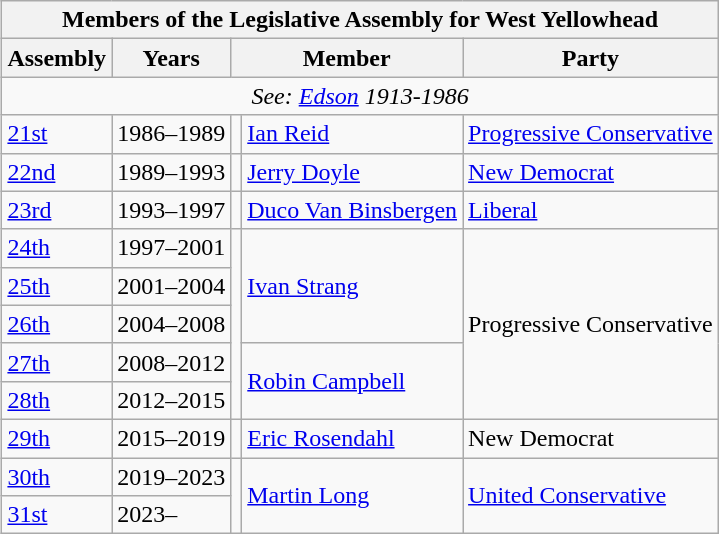<table class="wikitable" align=right>
<tr>
<th colspan=5>Members of the Legislative Assembly for West Yellowhead</th>
</tr>
<tr>
<th>Assembly</th>
<th>Years</th>
<th colspan="2">Member</th>
<th>Party</th>
</tr>
<tr>
<td align="center" colspan=5><em>See: <a href='#'>Edson</a> 1913-1986</em></td>
</tr>
<tr>
<td><a href='#'>21st</a></td>
<td>1986–1989</td>
<td></td>
<td><a href='#'>Ian Reid</a></td>
<td><a href='#'>Progressive Conservative</a></td>
</tr>
<tr>
<td><a href='#'>22nd</a></td>
<td>1989–1993</td>
<td></td>
<td><a href='#'>Jerry Doyle</a></td>
<td><a href='#'>New Democrat</a></td>
</tr>
<tr>
<td><a href='#'>23rd</a></td>
<td>1993–1997</td>
<td></td>
<td><a href='#'>Duco Van Binsbergen</a></td>
<td><a href='#'>Liberal</a></td>
</tr>
<tr>
<td><a href='#'>24th</a></td>
<td>1997–2001</td>
<td rowspan=5 ></td>
<td rowspan=3><a href='#'>Ivan Strang</a></td>
<td rowspan=5>Progressive Conservative</td>
</tr>
<tr>
<td><a href='#'>25th</a></td>
<td>2001–2004</td>
</tr>
<tr>
<td><a href='#'>26th</a></td>
<td>2004–2008</td>
</tr>
<tr>
<td><a href='#'>27th</a></td>
<td>2008–2012</td>
<td rowspan=2><a href='#'>Robin Campbell</a></td>
</tr>
<tr>
<td><a href='#'>28th</a></td>
<td>2012–2015</td>
</tr>
<tr>
<td><a href='#'>29th</a></td>
<td>2015–2019</td>
<td></td>
<td><a href='#'>Eric Rosendahl</a></td>
<td>New Democrat</td>
</tr>
<tr>
<td><a href='#'>30th</a></td>
<td>2019–2023</td>
<td rowspan=2 ></td>
<td rowspan=2><a href='#'>Martin Long</a></td>
<td rowspan=2><a href='#'>United Conservative</a></td>
</tr>
<tr>
<td><a href='#'>31st</a></td>
<td>2023–</td>
</tr>
</table>
